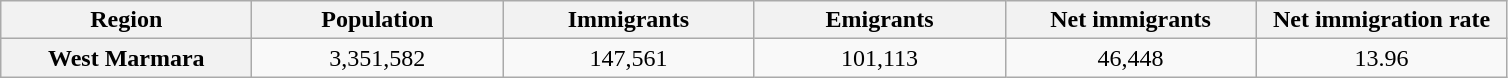<table class="wikitable">
<tr>
<th style="width:120pt;">Region</th>
<th style="width:120pt;">Population</th>
<th style="width:120pt;">Immigrants</th>
<th style="width:120pt;">Emigrants</th>
<th style="width:120pt;">Net immigrants</th>
<th style="width:120pt;">Net immigration rate</th>
</tr>
<tr>
<th style="width:120pt;">West Marmara</th>
<td style="text-align:center;">3,351,582</td>
<td style="text-align:center;">147,561</td>
<td style="text-align:center;">101,113</td>
<td style="text-align:center;">46,448</td>
<td style="text-align:center;">13.96</td>
</tr>
</table>
